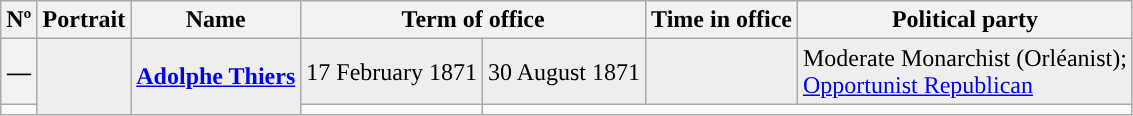<table class="wikitable">
<tr>
<th>Nº</th>
<th>Portrait</th>
<th>Name<br></th>
<th colspan=2>Term of office</th>
<th>Time in office</th>
<th>Political party</th>
</tr>
<tr bgcolor=#EEEEEE>
<th style="background:">—</th>
<td rowspan=2></td>
<td rowspan=2 align=center><strong><a href='#'>Adolphe Thiers</a></strong><br></td>
<td>17 February 1871</td>
<td>30 August 1871</td>
<td></td>
<td>Moderate Monarchist (Orléanist);<br><a href='#'>Opportunist Republican</a></td>
</tr>
<tr>
<td colspan=4></td>
</tr>
</table>
